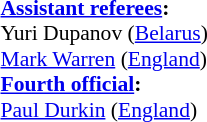<table width=100% style="font-size: 90%">
<tr>
<td><br><strong><a href='#'>Assistant referees</a>:</strong>
<br>Yuri Dupanov (<a href='#'>Belarus</a>)
<br><a href='#'>Mark Warren</a> (<a href='#'>England</a>)
<br><strong><a href='#'>Fourth official</a>:</strong>
<br><a href='#'>Paul Durkin</a> (<a href='#'>England</a>)</td>
</tr>
</table>
